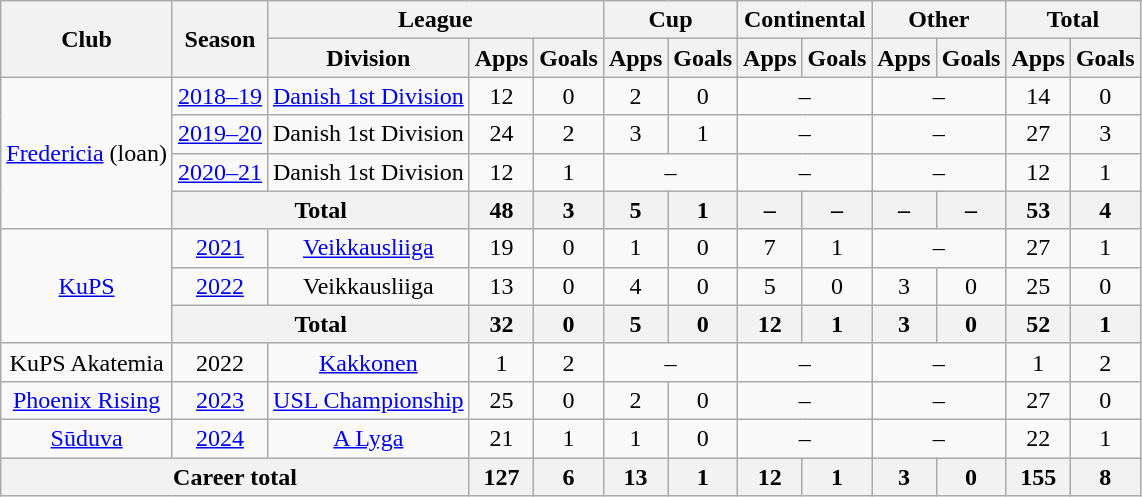<table class="wikitable" style="text-align:center">
<tr>
<th rowspan="2">Club</th>
<th rowspan="2">Season</th>
<th colspan="3">League</th>
<th colspan="2">Cup</th>
<th colspan="2">Continental</th>
<th colspan="2">Other</th>
<th colspan="2">Total</th>
</tr>
<tr>
<th>Division</th>
<th>Apps</th>
<th>Goals</th>
<th>Apps</th>
<th>Goals</th>
<th>Apps</th>
<th>Goals</th>
<th>Apps</th>
<th>Goals</th>
<th>Apps</th>
<th>Goals</th>
</tr>
<tr>
<td rowspan="4"><a href='#'>Fredericia</a> (loan)</td>
<td><a href='#'>2018–19</a></td>
<td><a href='#'>Danish 1st Division</a></td>
<td>12</td>
<td>0</td>
<td>2</td>
<td>0</td>
<td colspan="2">–</td>
<td colspan="2">–</td>
<td>14</td>
<td>0</td>
</tr>
<tr>
<td><a href='#'>2019–20</a></td>
<td>Danish 1st Division</td>
<td>24</td>
<td>2</td>
<td>3</td>
<td>1</td>
<td colspan="2">–</td>
<td colspan="2">–</td>
<td>27</td>
<td>3</td>
</tr>
<tr>
<td><a href='#'>2020–21</a></td>
<td>Danish 1st Division</td>
<td>12</td>
<td>1</td>
<td colspan="2">–</td>
<td colspan="2">–</td>
<td colspan="2">–</td>
<td>12</td>
<td>1</td>
</tr>
<tr>
<th colspan="2">Total</th>
<th>48</th>
<th>3</th>
<th>5</th>
<th>1</th>
<th>–</th>
<th>–</th>
<th>–</th>
<th>–</th>
<th>53</th>
<th>4</th>
</tr>
<tr>
<td rowspan="3"><a href='#'>KuPS</a></td>
<td><a href='#'>2021</a></td>
<td><a href='#'>Veikkausliiga</a></td>
<td>19</td>
<td>0</td>
<td>1</td>
<td>0</td>
<td>7</td>
<td>1</td>
<td colspan="2">–</td>
<td>27</td>
<td>1</td>
</tr>
<tr>
<td><a href='#'>2022</a></td>
<td>Veikkausliiga</td>
<td>13</td>
<td>0</td>
<td>4</td>
<td>0</td>
<td>5</td>
<td>0</td>
<td>3</td>
<td>0</td>
<td>25</td>
<td>0</td>
</tr>
<tr>
<th colspan="2">Total</th>
<th>32</th>
<th>0</th>
<th>5</th>
<th>0</th>
<th>12</th>
<th>1</th>
<th>3</th>
<th>0</th>
<th>52</th>
<th>1</th>
</tr>
<tr>
<td>KuPS Akatemia</td>
<td>2022</td>
<td><a href='#'>Kakkonen</a></td>
<td>1</td>
<td>2</td>
<td colspan="2">–</td>
<td colspan="2">–</td>
<td colspan="2">–</td>
<td>1</td>
<td>2</td>
</tr>
<tr>
<td><a href='#'>Phoenix Rising</a></td>
<td><a href='#'>2023</a></td>
<td><a href='#'>USL Championship</a></td>
<td>25</td>
<td>0</td>
<td>2</td>
<td>0</td>
<td colspan="2">–</td>
<td colspan="2">–</td>
<td>27</td>
<td>0</td>
</tr>
<tr>
<td><a href='#'>Sūduva</a></td>
<td><a href='#'>2024</a></td>
<td><a href='#'>A Lyga</a></td>
<td>21</td>
<td>1</td>
<td>1</td>
<td>0</td>
<td colspan="2">–</td>
<td colspan="2">–</td>
<td>22</td>
<td>1</td>
</tr>
<tr>
<th colspan="3">Career total</th>
<th>127</th>
<th>6</th>
<th>13</th>
<th>1</th>
<th>12</th>
<th>1</th>
<th>3</th>
<th>0</th>
<th>155</th>
<th>8</th>
</tr>
</table>
